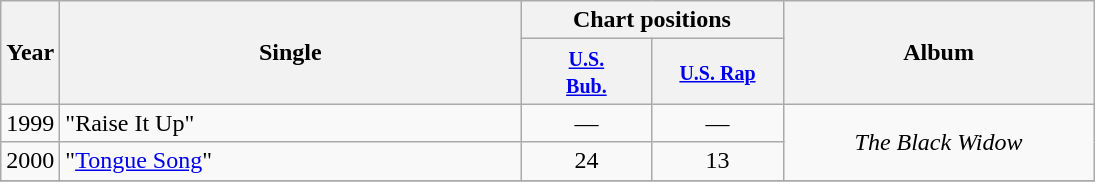<table class="wikitable">
<tr>
<th style="width:28px;" rowspan="2">Year</th>
<th style="width:300px;" rowspan="2">Single</th>
<th colspan="2">Chart positions</th>
<th style="width:200px;" rowspan="2">Album</th>
</tr>
<tr>
<th style="width:80px;"><small><a href='#'>U.S.<br>Bub.</a></small></th>
<th style="width:80px;"><small><a href='#'>U.S. Rap</a></small></th>
</tr>
<tr>
<td style="text-align:center;" rowspan="1">1999</td>
<td>"Raise It Up"</td>
<td style="text-align:center;">—</td>
<td style="text-align:center;">—</td>
<td style="text-align:center;" rowspan="2"><em>The Black Widow</em></td>
</tr>
<tr>
<td style="text-align:center;" rowspan="1">2000</td>
<td>"<a href='#'>Tongue Song</a>"</td>
<td style="text-align:center;">24</td>
<td style="text-align:center;">13</td>
</tr>
<tr>
</tr>
</table>
